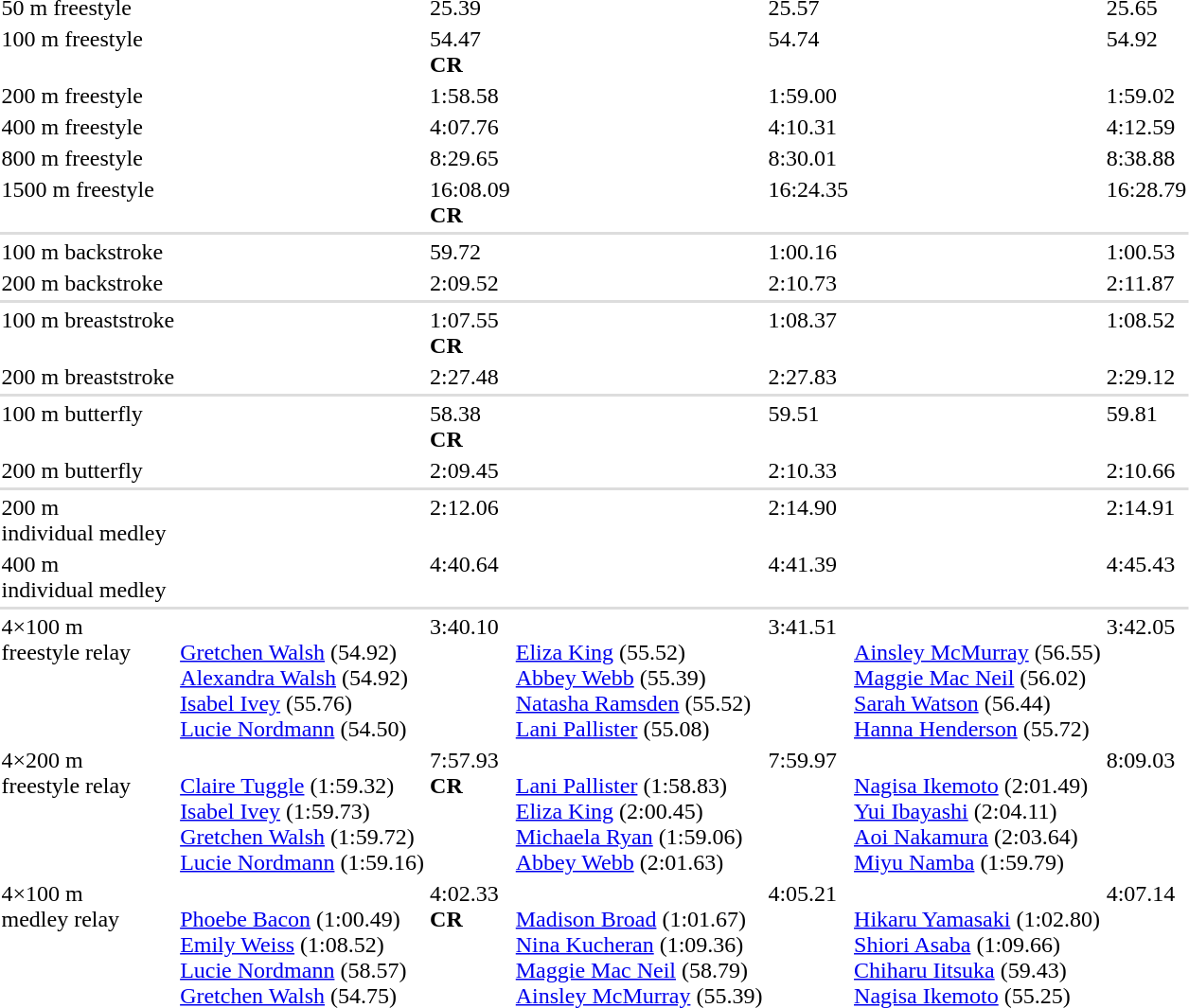<table>
<tr valign="top">
<td>50 m freestyle</td>
<td></td>
<td>25.39</td>
<td></td>
<td>25.57</td>
<td></td>
<td>25.65</td>
</tr>
<tr valign="top">
<td>100 m freestyle</td>
<td></td>
<td>54.47<br><strong>CR</strong></td>
<td></td>
<td>54.74</td>
<td></td>
<td>54.92</td>
</tr>
<tr valign="top">
<td>200 m freestyle</td>
<td></td>
<td>1:58.58</td>
<td></td>
<td>1:59.00</td>
<td></td>
<td>1:59.02</td>
</tr>
<tr valign="top">
<td>400 m freestyle</td>
<td></td>
<td>4:07.76</td>
<td></td>
<td>4:10.31</td>
<td></td>
<td>4:12.59</td>
</tr>
<tr valign="top">
<td>800 m freestyle</td>
<td></td>
<td>8:29.65</td>
<td></td>
<td>8:30.01</td>
<td></td>
<td>8:38.88</td>
</tr>
<tr valign="top">
<td>1500 m freestyle</td>
<td></td>
<td>16:08.09<br><strong>CR</strong></td>
<td></td>
<td>16:24.35</td>
<td></td>
<td>16:28.79</td>
</tr>
<tr bgcolor=#DDDDDD>
<td colspan=7></td>
</tr>
<tr valign="top">
<td>100 m backstroke</td>
<td></td>
<td>59.72</td>
<td></td>
<td>1:00.16</td>
<td></td>
<td>1:00.53</td>
</tr>
<tr valign="top">
<td>200 m backstroke</td>
<td></td>
<td>2:09.52</td>
<td></td>
<td>2:10.73</td>
<td></td>
<td>2:11.87</td>
</tr>
<tr bgcolor=#DDDDDD>
<td colspan=7></td>
</tr>
<tr valign="top">
<td>100 m breaststroke</td>
<td></td>
<td>1:07.55<br><strong>CR</strong></td>
<td></td>
<td>1:08.37</td>
<td></td>
<td>1:08.52</td>
</tr>
<tr valign="top">
<td>200 m breaststroke</td>
<td></td>
<td>2:27.48</td>
<td></td>
<td>2:27.83</td>
<td></td>
<td>2:29.12</td>
</tr>
<tr bgcolor=#DDDDDD>
<td colspan=7></td>
</tr>
<tr valign="top">
<td>100 m butterfly</td>
<td></td>
<td>58.38<br><strong>CR</strong></td>
<td></td>
<td>59.51</td>
<td></td>
<td>59.81</td>
</tr>
<tr valign="top">
<td>200 m butterfly</td>
<td></td>
<td>2:09.45</td>
<td></td>
<td>2:10.33</td>
<td></td>
<td>2:10.66</td>
</tr>
<tr bgcolor=#DDDDDD>
<td colspan=7></td>
</tr>
<tr valign="top">
<td>200 m<br>individual medley</td>
<td></td>
<td>2:12.06</td>
<td></td>
<td>2:14.90</td>
<td></td>
<td>2:14.91</td>
</tr>
<tr valign="top">
<td>400 m<br>individual medley</td>
<td></td>
<td>4:40.64</td>
<td></td>
<td>4:41.39</td>
<td></td>
<td>4:45.43</td>
</tr>
<tr bgcolor=#DDDDDD>
<td colspan=7></td>
</tr>
<tr valign="top">
<td>4×100 m<br>freestyle relay</td>
<td><br><a href='#'>Gretchen Walsh</a> (54.92)<br><a href='#'>Alexandra Walsh</a> (54.92)<br><a href='#'>Isabel Ivey</a> (55.76)<br><a href='#'>Lucie Nordmann</a> (54.50)</td>
<td>3:40.10</td>
<td><br><a href='#'>Eliza King</a> (55.52)<br><a href='#'>Abbey Webb</a> (55.39)<br><a href='#'>Natasha Ramsden</a> (55.52)<br><a href='#'>Lani Pallister</a> (55.08)</td>
<td>3:41.51</td>
<td><br><a href='#'>Ainsley McMurray</a> (56.55)<br><a href='#'>Maggie Mac Neil</a> (56.02)<br><a href='#'>Sarah Watson</a> (56.44)<br><a href='#'>Hanna Henderson</a> (55.72)</td>
<td>3:42.05</td>
</tr>
<tr valign="top">
<td>4×200 m<br>freestyle relay</td>
<td><br><a href='#'>Claire Tuggle</a> (1:59.32)<br><a href='#'>Isabel Ivey</a> (1:59.73)<br><a href='#'>Gretchen Walsh</a> (1:59.72)<br><a href='#'>Lucie Nordmann</a> (1:59.16)</td>
<td>7:57.93<br><strong>CR</strong></td>
<td><br><a href='#'>Lani Pallister</a> (1:58.83)<br><a href='#'>Eliza King</a> (2:00.45)<br><a href='#'>Michaela Ryan</a> (1:59.06)<br><a href='#'>Abbey Webb</a> (2:01.63)</td>
<td>7:59.97</td>
<td><br><a href='#'>Nagisa Ikemoto</a> (2:01.49)<br><a href='#'>Yui Ibayashi</a> (2:04.11)<br><a href='#'>Aoi Nakamura</a> (2:03.64)<br><a href='#'>Miyu Namba</a> (1:59.79)</td>
<td>8:09.03</td>
</tr>
<tr valign="top">
<td>4×100 m<br>medley relay</td>
<td><br><a href='#'>Phoebe Bacon</a> (1:00.49)<br><a href='#'>Emily Weiss</a> (1:08.52)<br><a href='#'>Lucie Nordmann</a> (58.57)<br><a href='#'>Gretchen Walsh</a> (54.75)</td>
<td>4:02.33<br><strong>CR</strong></td>
<td><br><a href='#'>Madison Broad</a> (1:01.67)<br><a href='#'>Nina Kucheran</a> (1:09.36)<br><a href='#'>Maggie Mac Neil</a> (58.79)<br><a href='#'>Ainsley McMurray</a> (55.39)</td>
<td>4:05.21</td>
<td><br><a href='#'>Hikaru Yamasaki</a> (1:02.80)<br><a href='#'>Shiori Asaba</a> (1:09.66)<br><a href='#'>Chiharu Iitsuka</a> (59.43)<br><a href='#'>Nagisa Ikemoto</a> (55.25)</td>
<td>4:07.14</td>
</tr>
</table>
